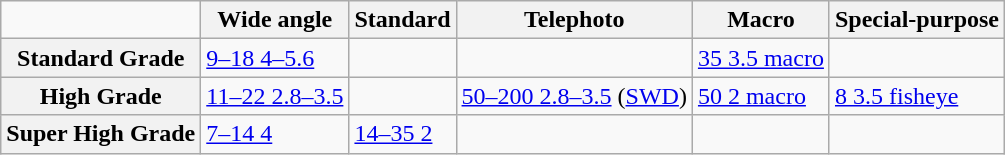<table class="wikitable" style="font-size:100%;">
<tr>
<td> </td>
<th>Wide angle</th>
<th>Standard</th>
<th>Telephoto</th>
<th>Macro</th>
<th>Special-purpose</th>
</tr>
<tr>
<th>Standard Grade</th>
<td><a href='#'>9–18 4–5.6</a></td>
<td></td>
<td></td>
<td><a href='#'>35 3.5 macro</a></td>
<td></td>
</tr>
<tr>
<th>High Grade</th>
<td><a href='#'>11–22 2.8–3.5</a></td>
<td></td>
<td><a href='#'>50–200 2.8–3.5</a> (<a href='#'>SWD</a>)</td>
<td><a href='#'>50 2 macro</a></td>
<td><a href='#'>8 3.5 fisheye</a></td>
</tr>
<tr>
<th>Super High Grade</th>
<td><a href='#'>7–14 4</a></td>
<td><a href='#'>14–35 2</a></td>
<td></td>
<td></td>
<td></td>
</tr>
</table>
